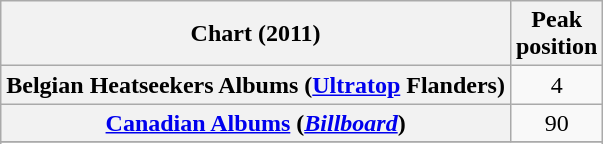<table class="wikitable sortable plainrowheaders" style="text-align:center;">
<tr>
<th scope="col">Chart (2011)</th>
<th scope="col">Peak<br>position</th>
</tr>
<tr>
<th scope="row">Belgian Heatseekers Albums (<a href='#'>Ultratop</a> Flanders)</th>
<td>4</td>
</tr>
<tr>
<th scope="row"><a href='#'>Canadian Albums</a> (<em><a href='#'>Billboard</a></em>)</th>
<td>90</td>
</tr>
<tr>
</tr>
<tr>
</tr>
<tr>
</tr>
<tr>
</tr>
<tr>
</tr>
<tr>
</tr>
<tr>
</tr>
</table>
